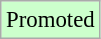<table class="wikitable" style="font-size: 95%">
<tr>
<td style="background: #cfc;">Promoted</td>
</tr>
</table>
